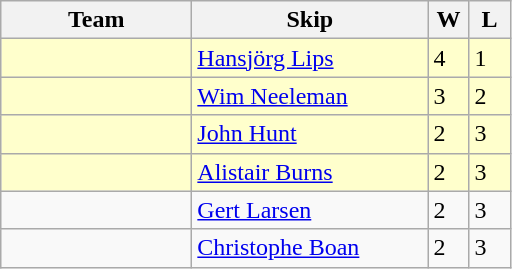<table class="wikitable">
<tr>
<th width="120">Team</th>
<th width="150">Skip</th>
<th width="20">W</th>
<th width="20">L</th>
</tr>
<tr bgcolor="#ffffcc">
<td></td>
<td><a href='#'>Hansjörg Lips</a></td>
<td>4</td>
<td>1</td>
</tr>
<tr bgcolor="#ffffcc">
<td></td>
<td><a href='#'>Wim Neeleman</a></td>
<td>3</td>
<td>2</td>
</tr>
<tr bgcolor="#ffffcc">
<td></td>
<td><a href='#'>John Hunt</a></td>
<td>2</td>
<td>3</td>
</tr>
<tr bgcolor="#ffffcc">
<td></td>
<td><a href='#'>Alistair Burns</a></td>
<td>2</td>
<td>3</td>
</tr>
<tr>
<td></td>
<td><a href='#'>Gert Larsen</a></td>
<td>2</td>
<td>3</td>
</tr>
<tr>
<td></td>
<td><a href='#'>Christophe Boan</a></td>
<td>2</td>
<td>3</td>
</tr>
</table>
